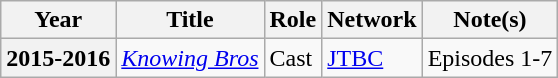<table class="wikitable">
<tr>
<th>Year</th>
<th>Title</th>
<th>Role</th>
<th>Network</th>
<th>Note(s)</th>
</tr>
<tr>
<th>2015-2016</th>
<td><em><a href='#'>Knowing Bros</a></em></td>
<td>Cast</td>
<td><a href='#'>JTBC</a></td>
<td>Episodes 1-7</td>
</tr>
</table>
